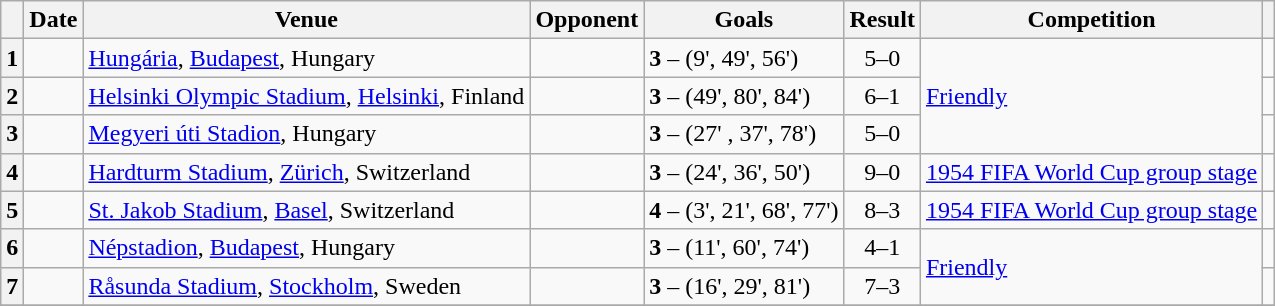<table class="wikitable sortable">
<tr>
<th scope="col"></th>
<th scope="col">Date</th>
<th scope="col">Venue</th>
<th scope="col">Opponent</th>
<th scope="col">Goals</th>
<th scope="col">Result</th>
<th scope="col">Competition</th>
<th scope="col" class="unsortable"></th>
</tr>
<tr>
<th scope="row">1</th>
<td></td>
<td><a href='#'>Hungária</a>, <a href='#'>Budapest</a>, Hungary</td>
<td data-sort-value="Sweden"></td>
<td data-sort-value="15"><strong>3</strong> – (9', 49', 56')</td>
<td style="text-align: center" data-sort-value="2">5–0</td>
<td rowspan="3"><a href='#'>Friendly</a></td>
<td style="text-align: center"></td>
</tr>
<tr>
<th scope="row">2</th>
<td></td>
<td><a href='#'>Helsinki Olympic Stadium</a>, <a href='#'>Helsinki</a>, Finland</td>
<td data-sort-value="Finland"></td>
<td data-sort-value="29"><strong>3</strong> – (49', 80', 84')</td>
<td style="text-align: center" data-sort-value="1">6–1</td>
<td style="text-align: center"></td>
</tr>
<tr>
<th scope="row">3</th>
<td></td>
<td><a href='#'>Megyeri úti Stadion</a>, Hungary</td>
<td data-sort-value="Czechoslovakia"></td>
<td data-sort-value="29"><strong>3</strong> – (27' , 37', 78')</td>
<td style="text-align: center" data-sort-value="1">5–0</td>
<td style="text-align: center"></td>
</tr>
<tr>
<th scope="row">4</th>
<td></td>
<td><a href='#'>Hardturm Stadium</a>, <a href='#'>Zürich</a>, Switzerland</td>
<td data-sort-value="South Korea"></td>
<td data-sort-value="45"><strong>3</strong> – (24', 36', 50')</td>
<td style="text-align: center" data-sort-value="6">9–0</td>
<td><a href='#'>1954 FIFA World Cup group stage</a></td>
<td style="text-align: center"></td>
</tr>
<tr>
<th scope="row">5</th>
<td></td>
<td><a href='#'>St. Jakob Stadium</a>, <a href='#'>Basel</a>, Switzerland</td>
<td data-sort-value="West Germany"></td>
<td data-sort-value="62"><strong>4</strong> – (3', 21', 68', 77')</td>
<td style="text-align: center" data-sort-value="4">8–3</td>
<td><a href='#'>1954 FIFA World Cup group stage</a></td>
<td style="text-align: center"></td>
</tr>
<tr>
<th scope="row">6</th>
<td></td>
<td><a href='#'>Népstadion</a>, <a href='#'>Budapest</a>, Hungary</td>
<td data-sort-value="Czechoslovakia"></td>
<td data-sort-value="62"><strong>3</strong> – (11', 60', 74')</td>
<td style="text-align: center" data-sort-value="4">4–1</td>
<td rowspan="2"><a href='#'>Friendly</a></td>
<td style="text-align: center"></td>
</tr>
<tr>
<th scope="row">7</th>
<td></td>
<td><a href='#'>Råsunda Stadium</a>, <a href='#'>Stockholm</a>, Sweden</td>
<td data-sort-value="Sweden"></td>
<td data-sort-value="62"><strong>3</strong> – (16', 29', 81')</td>
<td style="text-align: center" data-sort-value="4">7–3</td>
<td style="text-align: center"></td>
</tr>
<tr>
</tr>
</table>
